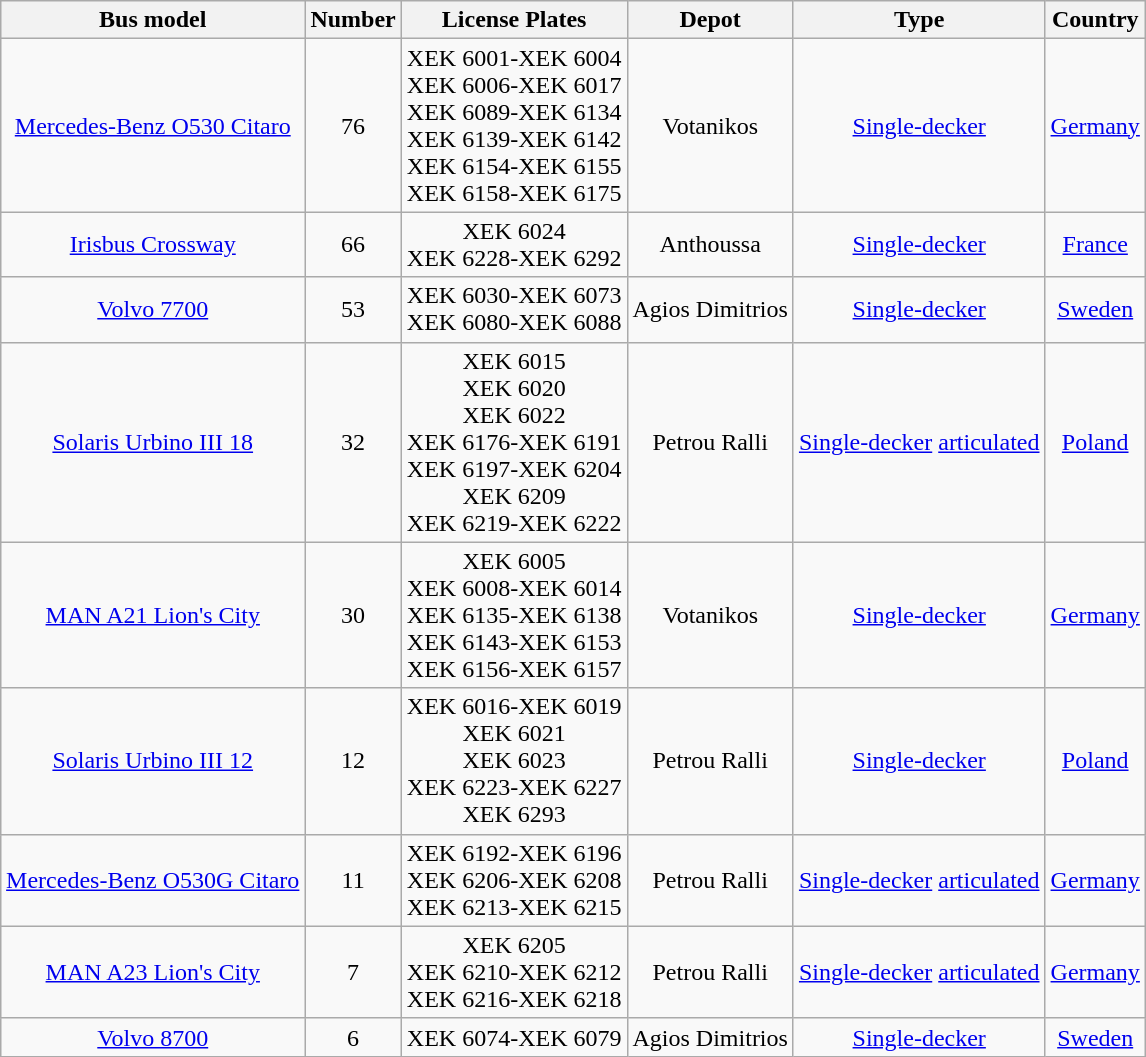<table cellpadding="5" style="margin:0 auto; text-align:center;"  class="wikitable sortable">
<tr>
<th>Bus model</th>
<th>Number</th>
<th>License Plates</th>
<th>Depot</th>
<th>Type</th>
<th>Country</th>
</tr>
<tr>
<td><a href='#'>Mercedes-Benz O530 Citaro</a></td>
<td>76</td>
<td>XEK 6001-XEK 6004<br>XEK 6006-XEK 6017<br>XEK 6089-XEK 6134<br>XEK 6139-XEK 6142<br>XEK 6154-XEK 6155<br>XEK 6158-XEK 6175</td>
<td>Votanikos</td>
<td><a href='#'>Single-decker</a></td>
<td> <a href='#'>Germany</a></td>
</tr>
<tr>
<td><a href='#'>Irisbus Crossway</a></td>
<td>66</td>
<td>XEK 6024<br>XEK 6228-XEK 6292</td>
<td>Anthoussa</td>
<td><a href='#'>Single-decker</a></td>
<td> <a href='#'>France</a></td>
</tr>
<tr>
<td><a href='#'>Volvo 7700</a></td>
<td>53</td>
<td>XEK 6030-XEK 6073<br>XEK 6080-XEK 6088</td>
<td>Agios Dimitrios</td>
<td><a href='#'>Single-decker</a></td>
<td> <a href='#'>Sweden</a></td>
</tr>
<tr>
<td><a href='#'>Solaris Urbino III 18</a></td>
<td>32</td>
<td>XEK 6015<br>XEK 6020<br>XEK 6022<br>XEK 6176-XEK 6191<br>XEK 6197-XEK 6204<br>XEK 6209<br>XEK 6219-XEK 6222</td>
<td>Petrou Ralli</td>
<td><a href='#'>Single-decker</a> <a href='#'>articulated</a></td>
<td> <a href='#'>Poland</a></td>
</tr>
<tr>
<td><a href='#'>MAN A21 Lion's City</a></td>
<td>30</td>
<td>XEK 6005<br>XEK 6008-XEK 6014<br>XEK 6135-XEK 6138<br>XEK 6143-XEK 6153<br>XEK 6156-XEK 6157</td>
<td>Votanikos</td>
<td><a href='#'>Single-decker</a></td>
<td> <a href='#'>Germany</a></td>
</tr>
<tr>
<td><a href='#'>Solaris Urbino III 12</a></td>
<td>12</td>
<td>XEK 6016-XEK 6019<br>XEK 6021<br>XEK 6023<br>XEK 6223-XEK 6227<br>XEK 6293</td>
<td>Petrou Ralli</td>
<td><a href='#'>Single-decker</a></td>
<td> <a href='#'>Poland</a></td>
</tr>
<tr>
<td><a href='#'>Mercedes-Benz O530G Citaro</a></td>
<td>11</td>
<td>XEK 6192-XEK 6196<br>XEK 6206-XEK 6208<br>XEK 6213-XEK 6215</td>
<td>Petrou Ralli</td>
<td><a href='#'>Single-decker</a> <a href='#'>articulated</a></td>
<td> <a href='#'>Germany</a></td>
</tr>
<tr>
<td><a href='#'>MAN A23 Lion's City</a></td>
<td>7</td>
<td>XEK 6205<br>XEK 6210-XEK 6212<br>XEK 6216-XEK 6218</td>
<td>Petrou Ralli</td>
<td><a href='#'>Single-decker</a> <a href='#'>articulated</a></td>
<td> <a href='#'>Germany</a></td>
</tr>
<tr>
<td><a href='#'>Volvo 8700</a></td>
<td>6</td>
<td>XEK 6074-XEK 6079</td>
<td>Agios Dimitrios</td>
<td><a href='#'>Single-decker</a></td>
<td> <a href='#'>Sweden</a></td>
</tr>
</table>
